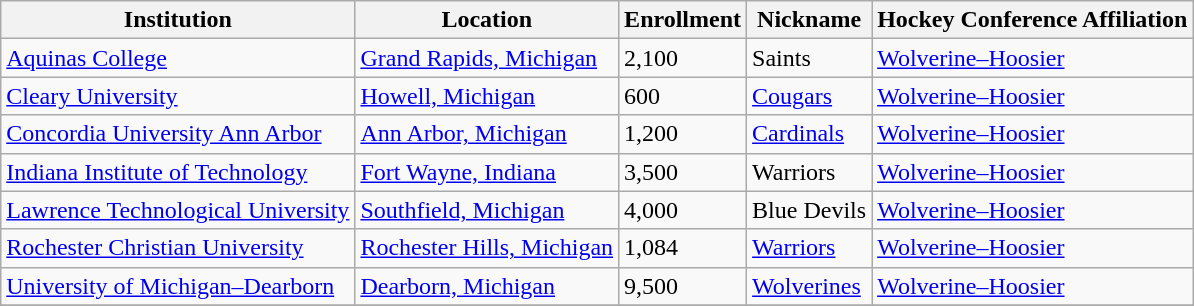<table class="wikitable">
<tr>
<th>Institution</th>
<th>Location</th>
<th>Enrollment</th>
<th>Nickname</th>
<th>Hockey Conference Affiliation</th>
</tr>
<tr>
<td><a href='#'>Aquinas College</a></td>
<td><a href='#'>Grand Rapids, Michigan</a></td>
<td>2,100</td>
<td>Saints</td>
<td><a href='#'>Wolverine–Hoosier</a></td>
</tr>
<tr>
<td><a href='#'>Cleary University</a></td>
<td><a href='#'>Howell, Michigan</a></td>
<td>600</td>
<td><a href='#'>Cougars</a></td>
<td><a href='#'>Wolverine–Hoosier</a></td>
</tr>
<tr>
<td><a href='#'>Concordia University Ann Arbor</a></td>
<td><a href='#'>Ann Arbor, Michigan</a></td>
<td>1,200</td>
<td><a href='#'>Cardinals</a></td>
<td><a href='#'>Wolverine–Hoosier</a></td>
</tr>
<tr>
<td><a href='#'>Indiana Institute of Technology</a></td>
<td><a href='#'>Fort Wayne, Indiana</a></td>
<td>3,500</td>
<td>Warriors</td>
<td><a href='#'>Wolverine–Hoosier</a></td>
</tr>
<tr>
<td><a href='#'>Lawrence Technological University</a></td>
<td><a href='#'>Southfield, Michigan</a></td>
<td>4,000</td>
<td>Blue Devils</td>
<td><a href='#'>Wolverine–Hoosier</a></td>
</tr>
<tr>
<td><a href='#'>Rochester Christian University</a></td>
<td><a href='#'>Rochester Hills, Michigan</a></td>
<td>1,084</td>
<td><a href='#'>Warriors</a></td>
<td><a href='#'>Wolverine–Hoosier</a></td>
</tr>
<tr>
<td><a href='#'>University of Michigan–Dearborn</a></td>
<td><a href='#'>Dearborn, Michigan</a></td>
<td>9,500</td>
<td><a href='#'>Wolverines</a></td>
<td><a href='#'>Wolverine–Hoosier</a></td>
</tr>
<tr>
</tr>
</table>
